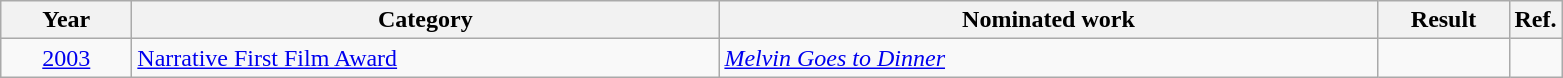<table class=wikitable>
<tr>
<th scope="col" style="width:5em;">Year</th>
<th scope="col" style="width:24em;">Category</th>
<th scope="col" style="width:27em;">Nominated work</th>
<th scope="col" style="width:5em;">Result</th>
<th>Ref.</th>
</tr>
<tr>
<td style="text-align:center;"><a href='#'>2003</a></td>
<td><a href='#'>Narrative First Film Award</a></td>
<td><em><a href='#'>Melvin Goes to Dinner</a></em></td>
<td></td>
<td style="text-align:center;"></td>
</tr>
</table>
